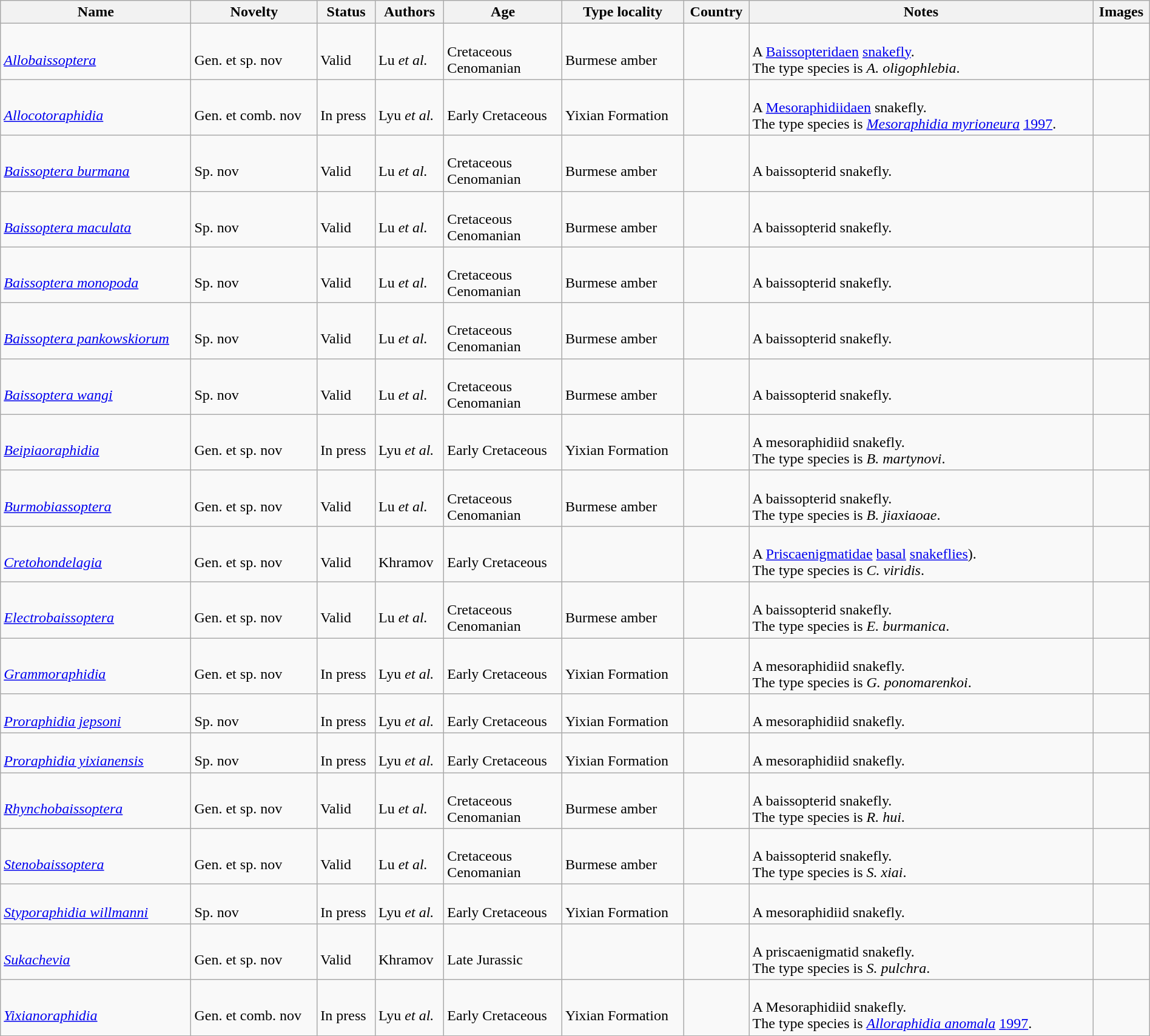<table class="wikitable sortable" align="center" width="100%">
<tr>
<th>Name</th>
<th>Novelty</th>
<th>Status</th>
<th>Authors</th>
<th>Age</th>
<th>Type locality</th>
<th>Country</th>
<th>Notes</th>
<th>Images</th>
</tr>
<tr>
<td><br><em><a href='#'>Allobaissoptera</a></em></td>
<td><br>Gen. et sp. nov</td>
<td><br>Valid</td>
<td><br>Lu <em>et al.</em></td>
<td><br>Cretaceous<br> Cenomanian</td>
<td><br>Burmese amber</td>
<td><br></td>
<td><br>A <a href='#'>Baissopteridaen</a> <a href='#'>snakefly</a>.<br> The type species is <em>A. oligophlebia</em>.</td>
<td></td>
</tr>
<tr>
<td><br><em><a href='#'>Allocotoraphidia</a></em></td>
<td><br>Gen. et comb. nov</td>
<td><br>In press</td>
<td><br>Lyu <em>et al.</em></td>
<td><br>Early Cretaceous</td>
<td><br>Yixian Formation</td>
<td><br></td>
<td><br>A <a href='#'>Mesoraphidiidaen</a> snakefly.<br> The type species is <em><a href='#'>Mesoraphidia myrioneura</a></em> <a href='#'>1997</a>.</td>
<td></td>
</tr>
<tr>
<td><br><em><a href='#'>Baissoptera burmana</a></em></td>
<td><br>Sp. nov</td>
<td><br>Valid</td>
<td><br>Lu <em>et al.</em></td>
<td><br>Cretaceous<br> Cenomanian</td>
<td><br>Burmese amber</td>
<td><br></td>
<td><br>A baissopterid snakefly.</td>
<td></td>
</tr>
<tr>
<td><br><em><a href='#'>Baissoptera maculata</a></em></td>
<td><br>Sp. nov</td>
<td><br>Valid</td>
<td><br>Lu <em>et al.</em></td>
<td><br>Cretaceous<br> Cenomanian</td>
<td><br>Burmese amber</td>
<td><br></td>
<td><br>A baissopterid snakefly.</td>
<td></td>
</tr>
<tr>
<td><br><em><a href='#'>Baissoptera monopoda</a></em></td>
<td><br>Sp. nov</td>
<td><br>Valid</td>
<td><br>Lu <em>et al.</em></td>
<td><br>Cretaceous<br> Cenomanian</td>
<td><br>Burmese amber</td>
<td><br></td>
<td><br>A baissopterid snakefly.</td>
<td></td>
</tr>
<tr>
<td><br><em><a href='#'>Baissoptera pankowskiorum</a></em></td>
<td><br>Sp. nov</td>
<td><br>Valid</td>
<td><br>Lu <em>et al.</em></td>
<td><br>Cretaceous<br> Cenomanian</td>
<td><br>Burmese amber</td>
<td><br></td>
<td><br>A baissopterid snakefly.</td>
<td></td>
</tr>
<tr>
<td><br><em><a href='#'>Baissoptera wangi</a></em></td>
<td><br>Sp. nov</td>
<td><br>Valid</td>
<td><br>Lu <em>et al.</em></td>
<td><br>Cretaceous<br> Cenomanian</td>
<td><br>Burmese amber</td>
<td><br></td>
<td><br>A baissopterid snakefly.</td>
<td></td>
</tr>
<tr>
<td><br><em><a href='#'>Beipiaoraphidia</a></em></td>
<td><br>Gen. et sp. nov</td>
<td><br>In press</td>
<td><br>Lyu <em>et al.</em></td>
<td><br>Early Cretaceous</td>
<td><br>Yixian Formation</td>
<td><br></td>
<td><br>A mesoraphidiid snakefly.<br> The type species is <em>B. martynovi</em>.</td>
<td></td>
</tr>
<tr>
<td><br><em><a href='#'>Burmobiassoptera</a></em></td>
<td><br>Gen. et sp. nov</td>
<td><br>Valid</td>
<td><br>Lu <em>et al.</em></td>
<td><br>Cretaceous<br> Cenomanian</td>
<td><br>Burmese amber</td>
<td><br></td>
<td><br>A baissopterid snakefly.<br> The type species is <em>B. jiaxiaoae</em>.</td>
<td></td>
</tr>
<tr>
<td><br><em><a href='#'>Cretohondelagia</a></em></td>
<td><br>Gen. et sp. nov</td>
<td><br>Valid</td>
<td><br>Khramov</td>
<td><br>Early Cretaceous</td>
<td></td>
<td><br></td>
<td><br>A <a href='#'>Priscaenigmatidae</a> <a href='#'>basal</a> <a href='#'>snakeflies</a>).<br> The type species is <em>C. viridis</em>.</td>
<td></td>
</tr>
<tr>
<td><br><em><a href='#'>Electrobaissoptera</a></em></td>
<td><br>Gen. et sp. nov</td>
<td><br>Valid</td>
<td><br>Lu <em>et al.</em></td>
<td><br>Cretaceous<br> Cenomanian</td>
<td><br>Burmese amber</td>
<td><br></td>
<td><br>A baissopterid snakefly.<br> The type species is <em>E. burmanica</em>.</td>
<td></td>
</tr>
<tr>
<td><br><em><a href='#'>Grammoraphidia</a></em></td>
<td><br>Gen. et sp. nov</td>
<td><br>In press</td>
<td><br>Lyu <em>et al.</em></td>
<td><br>Early Cretaceous</td>
<td><br>Yixian Formation</td>
<td><br></td>
<td><br>A mesoraphidiid snakefly.<br>The type species is <em>G. ponomarenkoi</em>.</td>
<td></td>
</tr>
<tr>
<td><br><em><a href='#'>Proraphidia jepsoni</a></em></td>
<td><br>Sp. nov</td>
<td><br>In press</td>
<td><br>Lyu <em>et al.</em></td>
<td><br>Early Cretaceous</td>
<td><br>Yixian Formation</td>
<td><br></td>
<td><br>A mesoraphidiid snakefly.</td>
<td></td>
</tr>
<tr>
<td><br><em><a href='#'>Proraphidia yixianensis</a></em></td>
<td><br>Sp. nov</td>
<td><br>In press</td>
<td><br>Lyu <em>et al.</em></td>
<td><br>Early Cretaceous</td>
<td><br>Yixian Formation</td>
<td><br></td>
<td><br>A mesoraphidiid snakefly.</td>
<td></td>
</tr>
<tr>
<td><br><em><a href='#'>Rhynchobaissoptera</a></em></td>
<td><br>Gen. et sp. nov</td>
<td><br>Valid</td>
<td><br>Lu <em>et al.</em></td>
<td><br>Cretaceous<br> Cenomanian</td>
<td><br>Burmese amber</td>
<td><br></td>
<td><br>A baissopterid snakefly.<br> The type species is <em>R. hui</em>.</td>
<td></td>
</tr>
<tr>
<td><br><em><a href='#'>Stenobaissoptera</a></em></td>
<td><br>Gen. et sp. nov</td>
<td><br>Valid</td>
<td><br>Lu <em>et al.</em></td>
<td><br>Cretaceous<br> Cenomanian</td>
<td><br>Burmese amber</td>
<td><br></td>
<td><br>A baissopterid snakefly.<br> The type species is <em>S. xiai</em>.</td>
<td></td>
</tr>
<tr>
<td><br><em><a href='#'>Styporaphidia willmanni</a></em></td>
<td><br>Sp. nov</td>
<td><br>In press</td>
<td><br>Lyu <em>et al.</em></td>
<td><br>Early Cretaceous</td>
<td><br>Yixian Formation</td>
<td><br></td>
<td><br>A mesoraphidiid snakefly.</td>
<td></td>
</tr>
<tr>
<td><br><em><a href='#'>Sukachevia</a></em></td>
<td><br>Gen. et sp. nov</td>
<td><br>Valid</td>
<td><br>Khramov</td>
<td><br>Late Jurassic</td>
<td></td>
<td><br></td>
<td><br>A priscaenigmatid snakefly.<br> The type species is <em>S. pulchra</em>.</td>
<td></td>
</tr>
<tr>
<td><br><em><a href='#'>Yixianoraphidia</a></em></td>
<td><br>Gen. et comb. nov</td>
<td><br>In press</td>
<td><br>Lyu <em>et al.</em></td>
<td><br>Early Cretaceous</td>
<td><br>Yixian Formation</td>
<td><br></td>
<td><br>A Mesoraphidiid snakefly.<br> The type species is <em><a href='#'>Alloraphidia anomala</a></em> <a href='#'>1997</a>.</td>
<td></td>
</tr>
<tr>
</tr>
</table>
